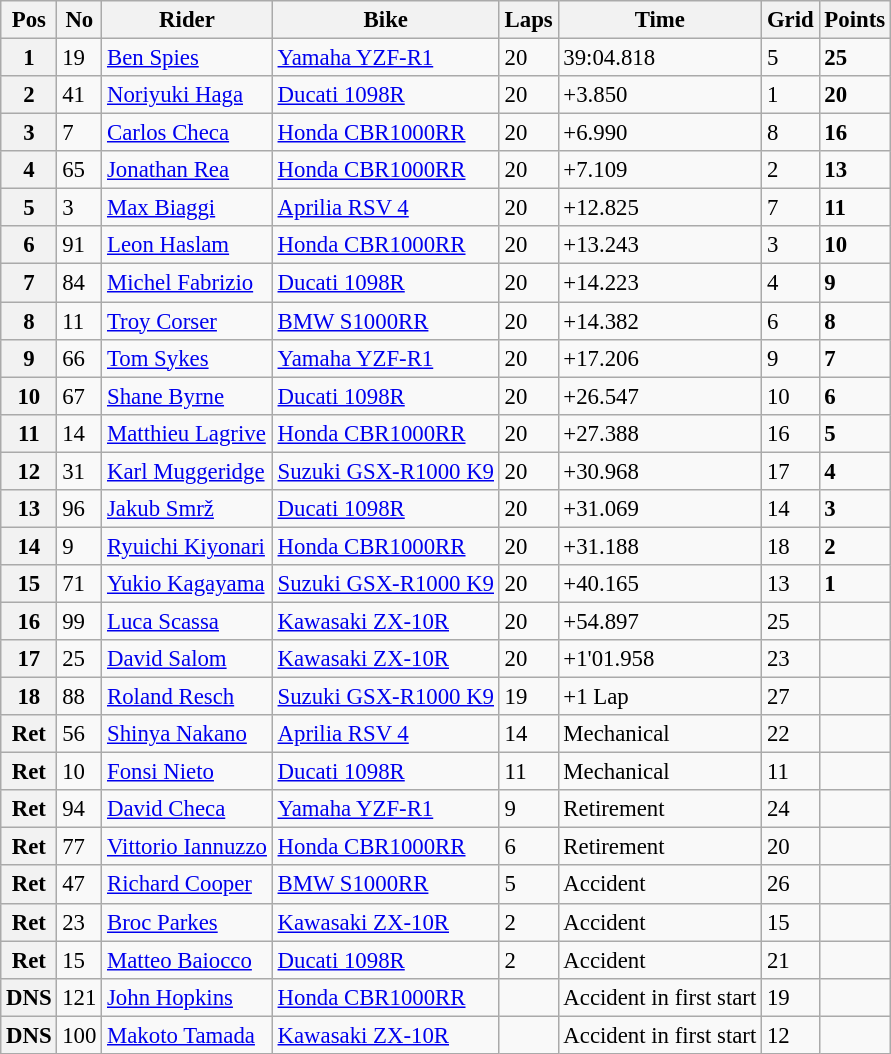<table class="wikitable" style="font-size: 95%;">
<tr>
<th>Pos</th>
<th>No</th>
<th>Rider</th>
<th>Bike</th>
<th>Laps</th>
<th>Time</th>
<th>Grid</th>
<th>Points</th>
</tr>
<tr>
<th>1</th>
<td>19</td>
<td> <a href='#'>Ben Spies</a></td>
<td><a href='#'>Yamaha YZF-R1</a></td>
<td>20</td>
<td>39:04.818</td>
<td>5</td>
<td><strong>25</strong></td>
</tr>
<tr>
<th>2</th>
<td>41</td>
<td> <a href='#'>Noriyuki Haga</a></td>
<td><a href='#'>Ducati 1098R</a></td>
<td>20</td>
<td>+3.850</td>
<td>1</td>
<td><strong>20</strong></td>
</tr>
<tr>
<th>3</th>
<td>7</td>
<td> <a href='#'>Carlos Checa</a></td>
<td><a href='#'>Honda CBR1000RR</a></td>
<td>20</td>
<td>+6.990</td>
<td>8</td>
<td><strong>16</strong></td>
</tr>
<tr>
<th>4</th>
<td>65</td>
<td> <a href='#'>Jonathan Rea</a></td>
<td><a href='#'>Honda CBR1000RR</a></td>
<td>20</td>
<td>+7.109</td>
<td>2</td>
<td><strong>13</strong></td>
</tr>
<tr>
<th>5</th>
<td>3</td>
<td> <a href='#'>Max Biaggi</a></td>
<td><a href='#'>Aprilia RSV 4</a></td>
<td>20</td>
<td>+12.825</td>
<td>7</td>
<td><strong>11</strong></td>
</tr>
<tr>
<th>6</th>
<td>91</td>
<td> <a href='#'>Leon Haslam</a></td>
<td><a href='#'>Honda CBR1000RR</a></td>
<td>20</td>
<td>+13.243</td>
<td>3</td>
<td><strong>10</strong></td>
</tr>
<tr>
<th>7</th>
<td>84</td>
<td> <a href='#'>Michel Fabrizio</a></td>
<td><a href='#'>Ducati 1098R</a></td>
<td>20</td>
<td>+14.223</td>
<td>4</td>
<td><strong>9</strong></td>
</tr>
<tr>
<th>8</th>
<td>11</td>
<td> <a href='#'>Troy Corser</a></td>
<td><a href='#'>BMW S1000RR</a></td>
<td>20</td>
<td>+14.382</td>
<td>6</td>
<td><strong>8</strong></td>
</tr>
<tr>
<th>9</th>
<td>66</td>
<td> <a href='#'>Tom Sykes</a></td>
<td><a href='#'>Yamaha YZF-R1</a></td>
<td>20</td>
<td>+17.206</td>
<td>9</td>
<td><strong>7</strong></td>
</tr>
<tr>
<th>10</th>
<td>67</td>
<td> <a href='#'>Shane Byrne</a></td>
<td><a href='#'>Ducati 1098R</a></td>
<td>20</td>
<td>+26.547</td>
<td>10</td>
<td><strong>6</strong></td>
</tr>
<tr>
<th>11</th>
<td>14</td>
<td> <a href='#'>Matthieu Lagrive</a></td>
<td><a href='#'>Honda CBR1000RR</a></td>
<td>20</td>
<td>+27.388</td>
<td>16</td>
<td><strong>5</strong></td>
</tr>
<tr>
<th>12</th>
<td>31</td>
<td> <a href='#'>Karl Muggeridge</a></td>
<td><a href='#'>Suzuki GSX-R1000 K9</a></td>
<td>20</td>
<td>+30.968</td>
<td>17</td>
<td><strong>4</strong></td>
</tr>
<tr>
<th>13</th>
<td>96</td>
<td> <a href='#'>Jakub Smrž</a></td>
<td><a href='#'>Ducati 1098R</a></td>
<td>20</td>
<td>+31.069</td>
<td>14</td>
<td><strong>3</strong></td>
</tr>
<tr>
<th>14</th>
<td>9</td>
<td> <a href='#'>Ryuichi Kiyonari</a></td>
<td><a href='#'>Honda CBR1000RR</a></td>
<td>20</td>
<td>+31.188</td>
<td>18</td>
<td><strong>2</strong></td>
</tr>
<tr>
<th>15</th>
<td>71</td>
<td> <a href='#'>Yukio Kagayama</a></td>
<td><a href='#'>Suzuki GSX-R1000 K9</a></td>
<td>20</td>
<td>+40.165</td>
<td>13</td>
<td><strong>1</strong></td>
</tr>
<tr>
<th>16</th>
<td>99</td>
<td> <a href='#'>Luca Scassa</a></td>
<td><a href='#'>Kawasaki ZX-10R</a></td>
<td>20</td>
<td>+54.897</td>
<td>25</td>
<td></td>
</tr>
<tr>
<th>17</th>
<td>25</td>
<td> <a href='#'>David Salom</a></td>
<td><a href='#'>Kawasaki ZX-10R</a></td>
<td>20</td>
<td>+1'01.958</td>
<td>23</td>
<td></td>
</tr>
<tr>
<th>18</th>
<td>88</td>
<td> <a href='#'>Roland Resch</a></td>
<td><a href='#'>Suzuki GSX-R1000 K9</a></td>
<td>19</td>
<td>+1 Lap</td>
<td>27</td>
<td></td>
</tr>
<tr>
<th>Ret</th>
<td>56</td>
<td> <a href='#'>Shinya Nakano</a></td>
<td><a href='#'>Aprilia RSV 4</a></td>
<td>14</td>
<td>Mechanical</td>
<td>22</td>
<td></td>
</tr>
<tr>
<th>Ret</th>
<td>10</td>
<td> <a href='#'>Fonsi Nieto</a></td>
<td><a href='#'>Ducati 1098R</a></td>
<td>11</td>
<td>Mechanical</td>
<td>11</td>
<td></td>
</tr>
<tr>
<th>Ret</th>
<td>94</td>
<td> <a href='#'>David Checa</a></td>
<td><a href='#'>Yamaha YZF-R1</a></td>
<td>9</td>
<td>Retirement</td>
<td>24</td>
<td></td>
</tr>
<tr>
<th>Ret</th>
<td>77</td>
<td> <a href='#'>Vittorio Iannuzzo</a></td>
<td><a href='#'>Honda CBR1000RR</a></td>
<td>6</td>
<td>Retirement</td>
<td>20</td>
<td></td>
</tr>
<tr>
<th>Ret</th>
<td>47</td>
<td> <a href='#'>Richard Cooper</a></td>
<td><a href='#'>BMW S1000RR</a></td>
<td>5</td>
<td>Accident</td>
<td>26</td>
<td></td>
</tr>
<tr>
<th>Ret</th>
<td>23</td>
<td> <a href='#'>Broc Parkes</a></td>
<td><a href='#'>Kawasaki ZX-10R</a></td>
<td>2</td>
<td>Accident</td>
<td>15</td>
<td></td>
</tr>
<tr>
<th>Ret</th>
<td>15</td>
<td> <a href='#'>Matteo Baiocco</a></td>
<td><a href='#'>Ducati 1098R</a></td>
<td>2</td>
<td>Accident</td>
<td>21</td>
<td></td>
</tr>
<tr>
<th>DNS</th>
<td>121</td>
<td> <a href='#'>John Hopkins</a></td>
<td><a href='#'>Honda CBR1000RR</a></td>
<td></td>
<td>Accident in first start</td>
<td>19</td>
<td></td>
</tr>
<tr>
<th>DNS</th>
<td>100</td>
<td> <a href='#'>Makoto Tamada</a></td>
<td><a href='#'>Kawasaki ZX-10R</a></td>
<td></td>
<td>Accident in first start</td>
<td>12</td>
<td></td>
</tr>
</table>
